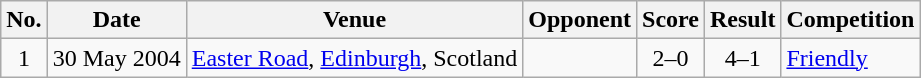<table class="wikitable sortable">
<tr>
<th scope="col">No.</th>
<th scope="col">Date</th>
<th scope="col">Venue</th>
<th scope="col">Opponent</th>
<th scope="col">Score</th>
<th scope="col">Result</th>
<th scope="col">Competition</th>
</tr>
<tr>
<td style="text-align:center">1</td>
<td>30 May 2004</td>
<td><a href='#'>Easter Road</a>, <a href='#'>Edinburgh</a>, Scotland</td>
<td></td>
<td style="text-align:center">2–0</td>
<td style="text-align:center">4–1</td>
<td><a href='#'>Friendly</a></td>
</tr>
</table>
